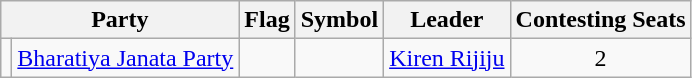<table class="wikitable" style="text-align:center">
<tr>
<th colspan="2">Party</th>
<th>Flag</th>
<th>Symbol</th>
<th>Leader</th>
<th>Contesting Seats</th>
</tr>
<tr>
<td></td>
<td><a href='#'>Bharatiya Janata Party</a></td>
<td></td>
<td></td>
<td><a href='#'>Kiren Rijiju</a></td>
<td>2</td>
</tr>
</table>
